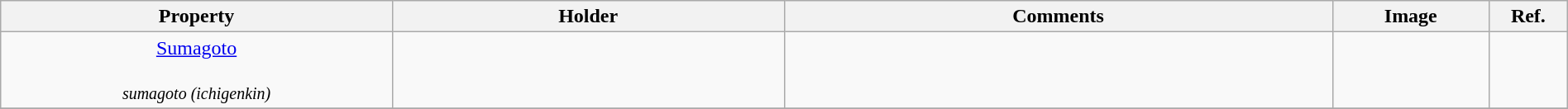<table class="wikitable sortable"  style="width:100%;">
<tr>
<th width="25%" align="left">Property</th>
<th width="25%" align="left">Holder</th>
<th width="35%" align="left" class="unsortable">Comments</th>
<th width="10%" align="left" class="unsortable">Image</th>
<th width="5%" align="left" class="unsortable">Ref.</th>
</tr>
<tr>
<td align="center"><a href='#'>Sumagoto</a><br><br><small><em>sumagoto (ichigenkin)</em></small></td>
<td></td>
<td></td>
<td></td>
<td></td>
</tr>
<tr>
</tr>
</table>
